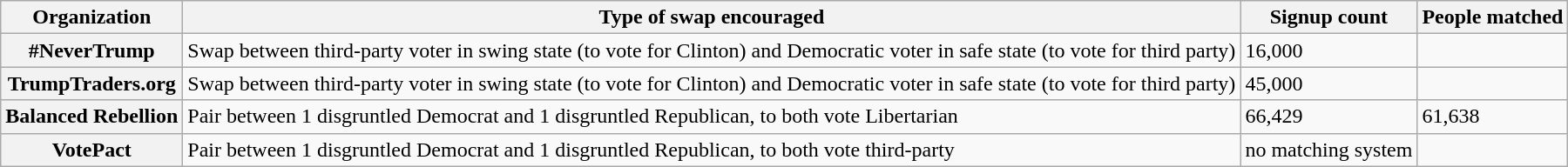<table class="wikitable">
<tr>
<th>Organization</th>
<th>Type of swap encouraged</th>
<th>Signup count</th>
<th>People matched</th>
</tr>
<tr>
<th>#NeverTrump</th>
<td>Swap between third-party voter in swing state (to vote for Clinton) and Democratic voter in safe state (to vote for third party)</td>
<td>16,000</td>
<td></td>
</tr>
<tr>
<th>TrumpTraders.org</th>
<td>Swap between third-party voter in swing state (to vote for Clinton) and Democratic voter in safe state (to vote for third party)</td>
<td>45,000</td>
<td></td>
</tr>
<tr>
<th>Balanced Rebellion</th>
<td>Pair between 1 disgruntled Democrat and 1 disgruntled Republican, to both vote Libertarian</td>
<td>66,429</td>
<td>61,638</td>
</tr>
<tr>
<th>VotePact</th>
<td>Pair between 1 disgruntled Democrat and 1 disgruntled Republican, to both vote third-party</td>
<td>no matching system</td>
<td></td>
</tr>
</table>
